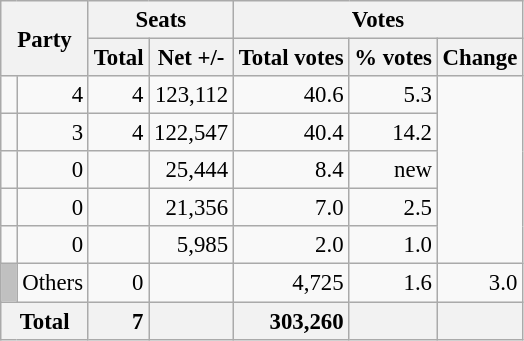<table class="wikitable" style="text-align:right; font-size:95%;">
<tr>
<th colspan="2" rowspan="2">Party</th>
<th colspan="2">Seats</th>
<th colspan="3">Votes</th>
</tr>
<tr>
<th>Total</th>
<th>Net +/-</th>
<th>Total votes</th>
<th>% votes</th>
<th>Change</th>
</tr>
<tr>
<td></td>
<td>4</td>
<td>4</td>
<td>123,112</td>
<td>40.6</td>
<td>5.3</td>
</tr>
<tr>
<td></td>
<td>3</td>
<td>4</td>
<td>122,547</td>
<td>40.4</td>
<td>14.2</td>
</tr>
<tr>
<td></td>
<td>0</td>
<td></td>
<td>25,444</td>
<td>8.4</td>
<td>new</td>
</tr>
<tr>
<td></td>
<td>0</td>
<td></td>
<td>21,356</td>
<td>7.0</td>
<td>2.5</td>
</tr>
<tr>
<td></td>
<td>0</td>
<td></td>
<td>5,985</td>
<td>2.0</td>
<td>1.0</td>
</tr>
<tr>
<td style="background:silver;"> </td>
<td align=left>Others</td>
<td>0</td>
<td></td>
<td>4,725</td>
<td>1.6</td>
<td>3.0</td>
</tr>
<tr>
<th colspan="2" style="background:#f2f2f2">Total</th>
<td style="background:#f2f2f2;"><strong>7</strong></td>
<td style="background:#f2f2f2;"></td>
<td style="background:#f2f2f2;"><strong>303,260</strong></td>
<td style="background:#f2f2f2;"></td>
<td style="background:#f2f2f2;"></td>
</tr>
</table>
